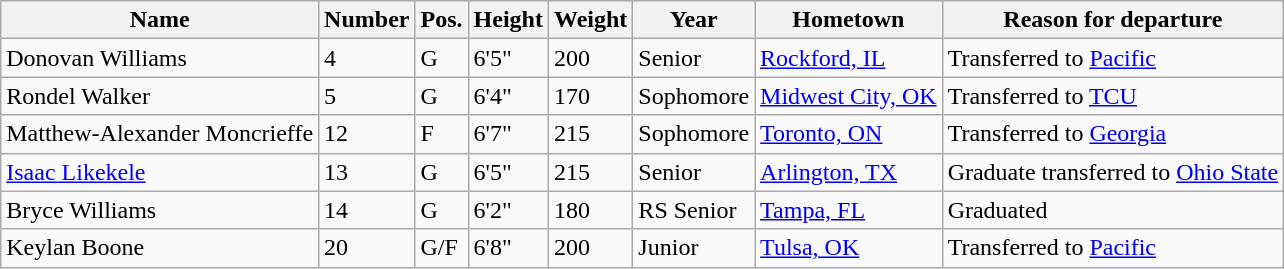<table class="wikitable sortable" border="1">
<tr>
<th>Name</th>
<th>Number</th>
<th>Pos.</th>
<th>Height</th>
<th>Weight</th>
<th>Year</th>
<th>Hometown</th>
<th class="unsortable">Reason for departure</th>
</tr>
<tr>
<td>Donovan Williams</td>
<td>4</td>
<td>G</td>
<td>6'5"</td>
<td>200</td>
<td>Senior</td>
<td><a href='#'>Rockford, IL</a></td>
<td>Transferred to <a href='#'>Pacific</a></td>
</tr>
<tr>
<td>Rondel Walker</td>
<td>5</td>
<td>G</td>
<td>6'4"</td>
<td>170</td>
<td>Sophomore</td>
<td><a href='#'>Midwest City, OK</a></td>
<td>Transferred to <a href='#'>TCU</a></td>
</tr>
<tr>
<td>Matthew-Alexander Moncrieffe</td>
<td>12</td>
<td>F</td>
<td>6'7"</td>
<td>215</td>
<td>Sophomore</td>
<td><a href='#'>Toronto, ON</a></td>
<td>Transferred to <a href='#'>Georgia</a></td>
</tr>
<tr>
<td><a href='#'>Isaac Likekele</a></td>
<td>13</td>
<td>G</td>
<td>6'5"</td>
<td>215</td>
<td>Senior</td>
<td><a href='#'>Arlington, TX</a></td>
<td>Graduate transferred to <a href='#'>Ohio State</a></td>
</tr>
<tr>
<td>Bryce Williams</td>
<td>14</td>
<td>G</td>
<td>6'2"</td>
<td>180</td>
<td>RS Senior</td>
<td><a href='#'>Tampa, FL</a></td>
<td>Graduated</td>
</tr>
<tr>
<td>Keylan Boone</td>
<td>20</td>
<td>G/F</td>
<td>6'8"</td>
<td>200</td>
<td>Junior</td>
<td><a href='#'>Tulsa, OK</a></td>
<td>Transferred to <a href='#'>Pacific</a></td>
</tr>
</table>
